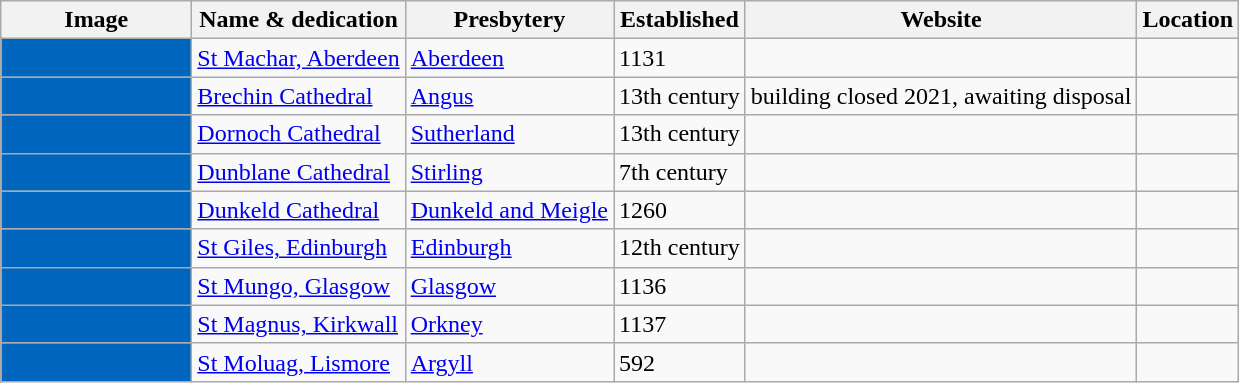<table class="wikitable sortable">
<tr>
<th>Image</th>
<th>Name & dedication</th>
<th>Presbytery</th>
<th>Established</th>
<th>Website</th>
<th>Location</th>
</tr>
<tr>
<td bgcolor="#0065BD" align="center" width=120></td>
<td><a href='#'>St Machar, Aberdeen</a></td>
<td><a href='#'>Aberdeen</a></td>
<td>1131</td>
<td></td>
<td></td>
</tr>
<tr>
<td bgcolor="#0065BD" align="center"></td>
<td><a href='#'>Brechin Cathedral</a></td>
<td><a href='#'>Angus</a></td>
<td>13th century</td>
<td>building closed 2021, awaiting disposal</td>
<td></td>
</tr>
<tr>
<td bgcolor="#0065BD" align="center"></td>
<td><a href='#'>Dornoch Cathedral</a></td>
<td><a href='#'>Sutherland</a></td>
<td>13th century</td>
<td></td>
<td></td>
</tr>
<tr>
<td bgcolor="#0065BD" align="center"></td>
<td><a href='#'>Dunblane Cathedral</a></td>
<td><a href='#'>Stirling</a></td>
<td>7th century</td>
<td></td>
<td></td>
</tr>
<tr>
<td bgcolor="#0065BD" align="center"></td>
<td><a href='#'>Dunkeld Cathedral</a></td>
<td><a href='#'>Dunkeld and Meigle</a></td>
<td>1260</td>
<td></td>
<td></td>
</tr>
<tr>
<td bgcolor="#0065BD" align="center"></td>
<td><a href='#'>St Giles, Edinburgh</a></td>
<td><a href='#'>Edinburgh</a></td>
<td>12th century</td>
<td></td>
<td></td>
</tr>
<tr>
<td bgcolor="#0065BD" align="center"></td>
<td><a href='#'>St Mungo, Glasgow</a></td>
<td><a href='#'>Glasgow</a></td>
<td>1136</td>
<td></td>
<td></td>
</tr>
<tr>
<td bgcolor="#0065BD" align="center"></td>
<td><a href='#'>St Magnus, Kirkwall</a></td>
<td><a href='#'>Orkney</a></td>
<td>1137</td>
<td></td>
<td></td>
</tr>
<tr>
<td bgcolor="#0065BD" align="center"></td>
<td><a href='#'>St Moluag, Lismore</a></td>
<td><a href='#'>Argyll</a></td>
<td>592</td>
<td></td>
<td></td>
</tr>
</table>
